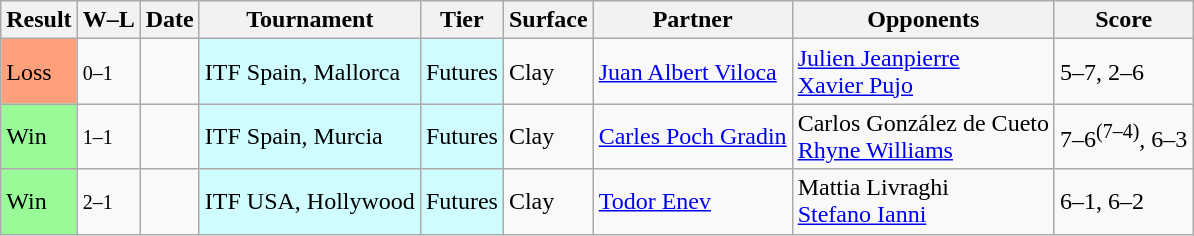<table class="sortable wikitable">
<tr>
<th>Result</th>
<th class=unsortable>W–L</th>
<th>Date</th>
<th>Tournament</th>
<th>Tier</th>
<th>Surface</th>
<th>Partner</th>
<th>Opponents</th>
<th class=unsortable>Score</th>
</tr>
<tr>
<td bgcolor=FFA07A>Loss</td>
<td><small>0–1</small></td>
<td></td>
<td style="background:#CFFCFF;">ITF Spain, Mallorca</td>
<td style="background:#CFFCFF;">Futures</td>
<td>Clay</td>
<td> <a href='#'>Juan Albert Viloca</a></td>
<td> <a href='#'>Julien Jeanpierre</a><br> <a href='#'>Xavier Pujo</a></td>
<td>5–7, 2–6</td>
</tr>
<tr>
<td bgcolor=98FB98>Win</td>
<td><small>1–1</small></td>
<td></td>
<td style="background:#CFFCFF;">ITF Spain, Murcia</td>
<td style="background:#CFFCFF;">Futures</td>
<td>Clay</td>
<td> <a href='#'>Carles Poch Gradin</a></td>
<td> Carlos González de Cueto<br> <a href='#'>Rhyne Williams</a></td>
<td>7–6<sup>(7–4)</sup>, 6–3</td>
</tr>
<tr>
<td bgcolor=98FB98>Win</td>
<td><small>2–1</small></td>
<td></td>
<td style="background:#CFFCFF;">ITF USA, Hollywood</td>
<td style="background:#CFFCFF;">Futures</td>
<td>Clay</td>
<td> <a href='#'>Todor Enev</a></td>
<td> Mattia Livraghi<br> <a href='#'>Stefano Ianni</a></td>
<td>6–1, 6–2</td>
</tr>
</table>
